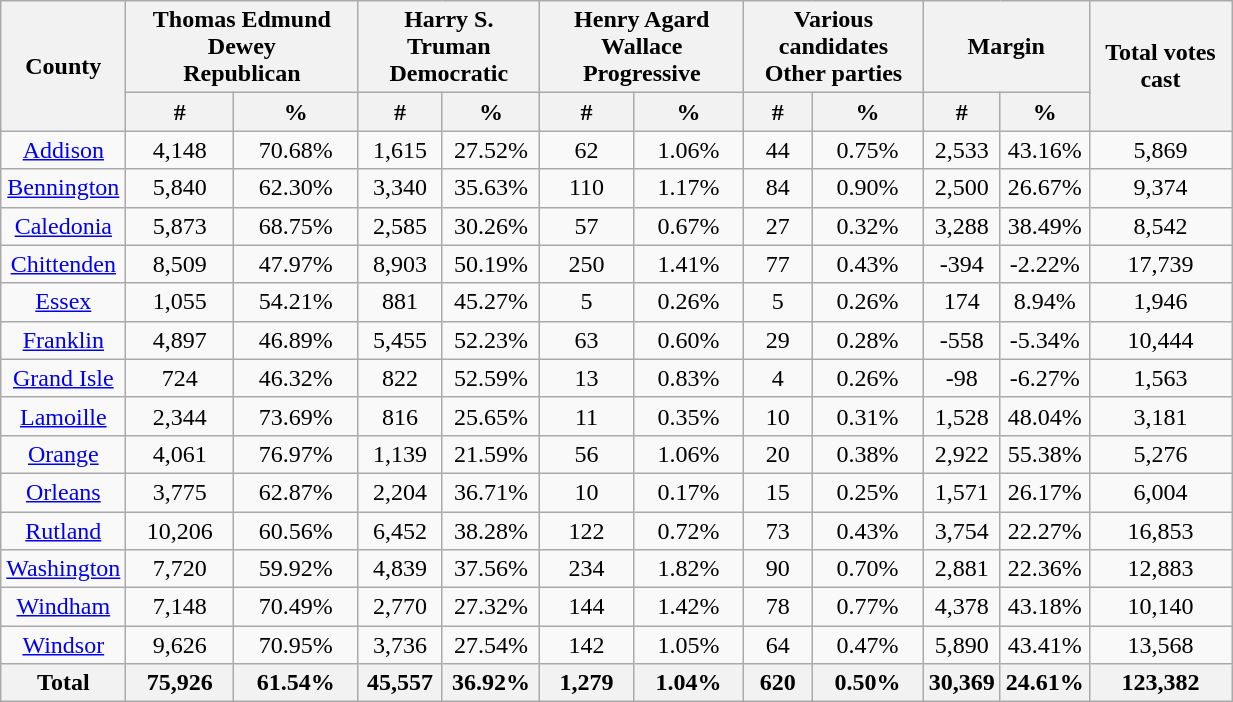<table width="65%"  class="wikitable sortable" style="text-align:center">
<tr>
<th colspan="1" rowspan="2">County</th>
<th style="text-align:center;" colspan="2">Thomas Edmund Dewey<br>Republican</th>
<th style="text-align:center;" colspan="2">Harry S. Truman<br>Democratic</th>
<th style="text-align:center;" colspan="2">Henry Agard Wallace<br>Progressive</th>
<th style="text-align:center;" colspan="2">Various candidates<br>Other parties</th>
<th style="text-align:center;" colspan="2">Margin</th>
<th colspan="1" rowspan="2" style="text-align:center;">Total votes cast</th>
</tr>
<tr>
<th style="text-align:center;" data-sort-type="number">#</th>
<th style="text-align:center;" data-sort-type="number">%</th>
<th style="text-align:center;" data-sort-type="number">#</th>
<th style="text-align:center;" data-sort-type="number">%</th>
<th style="text-align:center;" data-sort-type="number">#</th>
<th style="text-align:center;" data-sort-type="number">%</th>
<th style="text-align:center;" data-sort-type="number">#</th>
<th style="text-align:center;" data-sort-type="number">%</th>
<th style="text-align:center;" data-sort-type="number">#</th>
<th style="text-align:center;" data-sort-type="number">%</th>
</tr>
<tr style="text-align:center;">
<td><a href='#'>Addison</a></td>
<td>4,148</td>
<td>70.68%</td>
<td>1,615</td>
<td>27.52%</td>
<td>62</td>
<td>1.06%</td>
<td>44</td>
<td>0.75%</td>
<td>2,533</td>
<td>43.16%</td>
<td>5,869</td>
</tr>
<tr style="text-align:center;">
<td><a href='#'>Bennington</a></td>
<td>5,840</td>
<td>62.30%</td>
<td>3,340</td>
<td>35.63%</td>
<td>110</td>
<td>1.17%</td>
<td>84</td>
<td>0.90%</td>
<td>2,500</td>
<td>26.67%</td>
<td>9,374</td>
</tr>
<tr style="text-align:center;">
<td><a href='#'>Caledonia</a></td>
<td>5,873</td>
<td>68.75%</td>
<td>2,585</td>
<td>30.26%</td>
<td>57</td>
<td>0.67%</td>
<td>27</td>
<td>0.32%</td>
<td>3,288</td>
<td>38.49%</td>
<td>8,542</td>
</tr>
<tr style="text-align:center;">
<td><a href='#'>Chittenden</a></td>
<td>8,509</td>
<td>47.97%</td>
<td>8,903</td>
<td>50.19%</td>
<td>250</td>
<td>1.41%</td>
<td>77</td>
<td>0.43%</td>
<td>-394</td>
<td>-2.22%</td>
<td>17,739</td>
</tr>
<tr style="text-align:center;">
<td><a href='#'>Essex</a></td>
<td>1,055</td>
<td>54.21%</td>
<td>881</td>
<td>45.27%</td>
<td>5</td>
<td>0.26%</td>
<td>5</td>
<td>0.26%</td>
<td>174</td>
<td>8.94%</td>
<td>1,946</td>
</tr>
<tr style="text-align:center;">
<td><a href='#'>Franklin</a></td>
<td>4,897</td>
<td>46.89%</td>
<td>5,455</td>
<td>52.23%</td>
<td>63</td>
<td>0.60%</td>
<td>29</td>
<td>0.28%</td>
<td>-558</td>
<td>-5.34%</td>
<td>10,444</td>
</tr>
<tr style="text-align:center;">
<td><a href='#'>Grand Isle</a></td>
<td>724</td>
<td>46.32%</td>
<td>822</td>
<td>52.59%</td>
<td>13</td>
<td>0.83%</td>
<td>4</td>
<td>0.26%</td>
<td>-98</td>
<td>-6.27%</td>
<td>1,563</td>
</tr>
<tr style="text-align:center;">
<td><a href='#'>Lamoille</a></td>
<td>2,344</td>
<td>73.69%</td>
<td>816</td>
<td>25.65%</td>
<td>11</td>
<td>0.35%</td>
<td>10</td>
<td>0.31%</td>
<td>1,528</td>
<td>48.04%</td>
<td>3,181</td>
</tr>
<tr style="text-align:center;">
<td><a href='#'>Orange</a></td>
<td>4,061</td>
<td>76.97%</td>
<td>1,139</td>
<td>21.59%</td>
<td>56</td>
<td>1.06%</td>
<td>20</td>
<td>0.38%</td>
<td>2,922</td>
<td>55.38%</td>
<td>5,276</td>
</tr>
<tr style="text-align:center;">
<td><a href='#'>Orleans</a></td>
<td>3,775</td>
<td>62.87%</td>
<td>2,204</td>
<td>36.71%</td>
<td>10</td>
<td>0.17%</td>
<td>15</td>
<td>0.25%</td>
<td>1,571</td>
<td>26.17%</td>
<td>6,004</td>
</tr>
<tr style="text-align:center;">
<td><a href='#'>Rutland</a></td>
<td>10,206</td>
<td>60.56%</td>
<td>6,452</td>
<td>38.28%</td>
<td>122</td>
<td>0.72%</td>
<td>73</td>
<td>0.43%</td>
<td>3,754</td>
<td>22.27%</td>
<td>16,853</td>
</tr>
<tr style="text-align:center;">
<td><a href='#'>Washington</a></td>
<td>7,720</td>
<td>59.92%</td>
<td>4,839</td>
<td>37.56%</td>
<td>234</td>
<td>1.82%</td>
<td>90</td>
<td>0.70%</td>
<td>2,881</td>
<td>22.36%</td>
<td>12,883</td>
</tr>
<tr style="text-align:center;">
<td><a href='#'>Windham</a></td>
<td>7,148</td>
<td>70.49%</td>
<td>2,770</td>
<td>27.32%</td>
<td>144</td>
<td>1.42%</td>
<td>78</td>
<td>0.77%</td>
<td>4,378</td>
<td>43.18%</td>
<td>10,140</td>
</tr>
<tr style="text-align:center;">
<td><a href='#'>Windsor</a></td>
<td>9,626</td>
<td>70.95%</td>
<td>3,736</td>
<td>27.54%</td>
<td>142</td>
<td>1.05%</td>
<td>64</td>
<td>0.47%</td>
<td>5,890</td>
<td>43.41%</td>
<td>13,568</td>
</tr>
<tr style="text-align:center;">
<th>Total</th>
<th>75,926</th>
<th>61.54%</th>
<th>45,557</th>
<th>36.92%</th>
<th>1,279</th>
<th>1.04%</th>
<th>620</th>
<th>0.50%</th>
<th>30,369</th>
<th>24.61%</th>
<th>123,382</th>
</tr>
</table>
